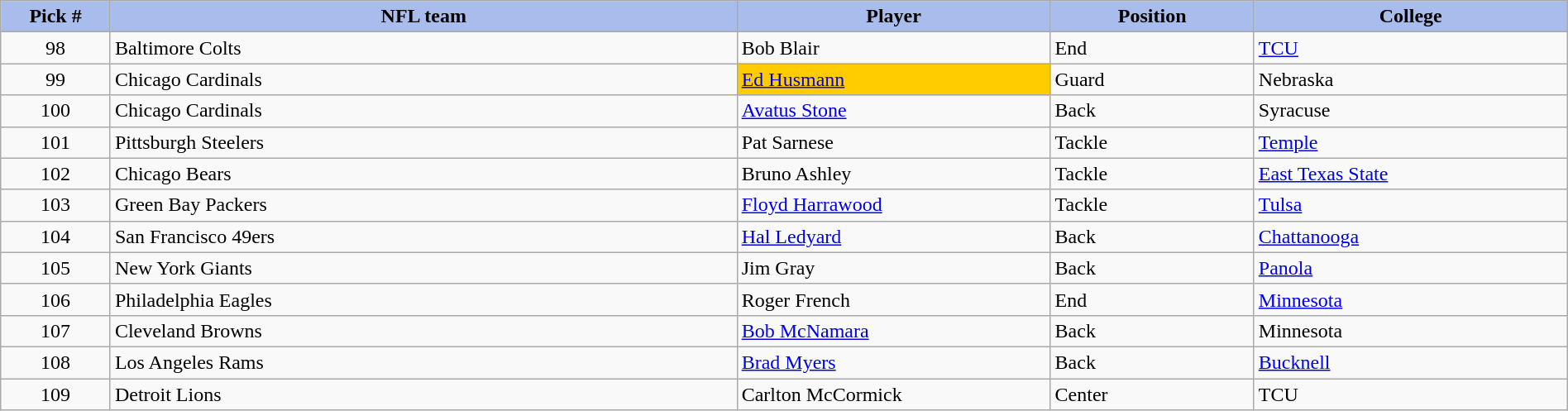<table class="wikitable sortable sortable" style="width: 100%">
<tr>
<th style="background:#a8bdec; width:7%;">Pick #</th>
<th style="width:40%; background:#a8bdec;">NFL team</th>
<th style="width:20%; background:#a8bdec;">Player</th>
<th style="width:13%; background:#a8bdec;">Position</th>
<th style="background:#A8BDEC;">College</th>
</tr>
<tr>
<td align=center>98</td>
<td>Baltimore Colts</td>
<td>Bob Blair</td>
<td>End</td>
<td><a href='#'>TCU</a></td>
</tr>
<tr>
<td align=center>99</td>
<td>Chicago Cardinals</td>
<td bgcolor="#FFCC00"><a href='#'>Ed Husmann</a></td>
<td>Guard</td>
<td>Nebraska</td>
</tr>
<tr>
<td align=center>100</td>
<td>Chicago Cardinals</td>
<td><a href='#'>Avatus Stone</a></td>
<td>Back</td>
<td>Syracuse</td>
</tr>
<tr>
<td align=center>101</td>
<td>Pittsburgh Steelers</td>
<td>Pat Sarnese</td>
<td>Tackle</td>
<td><a href='#'>Temple</a></td>
</tr>
<tr>
<td align=center>102</td>
<td>Chicago Bears</td>
<td>Bruno Ashley</td>
<td>Tackle</td>
<td><a href='#'>East Texas State</a></td>
</tr>
<tr>
<td align=center>103</td>
<td>Green Bay Packers</td>
<td><a href='#'>Floyd Harrawood</a></td>
<td>Tackle</td>
<td><a href='#'>Tulsa</a></td>
</tr>
<tr>
<td align=center>104</td>
<td>San Francisco 49ers</td>
<td><a href='#'>Hal Ledyard</a></td>
<td>Back</td>
<td><a href='#'>Chattanooga</a></td>
</tr>
<tr>
<td align=center>105</td>
<td>New York Giants</td>
<td>Jim Gray</td>
<td>Back</td>
<td><a href='#'>Panola</a></td>
</tr>
<tr>
<td align=center>106</td>
<td>Philadelphia Eagles</td>
<td>Roger French</td>
<td>End</td>
<td><a href='#'>Minnesota</a></td>
</tr>
<tr>
<td align=center>107</td>
<td>Cleveland Browns</td>
<td><a href='#'>Bob McNamara</a></td>
<td>Back</td>
<td>Minnesota</td>
</tr>
<tr>
<td align=center>108</td>
<td>Los Angeles Rams</td>
<td><a href='#'>Brad Myers</a></td>
<td>Back</td>
<td><a href='#'>Bucknell</a></td>
</tr>
<tr>
<td align=center>109</td>
<td>Detroit Lions</td>
<td>Carlton McCormick</td>
<td>Center</td>
<td>TCU</td>
</tr>
</table>
